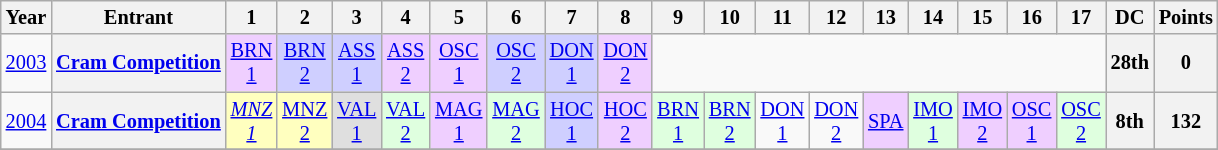<table class="wikitable" style="text-align:center; font-size:85%">
<tr>
<th>Year</th>
<th>Entrant</th>
<th>1</th>
<th>2</th>
<th>3</th>
<th>4</th>
<th>5</th>
<th>6</th>
<th>7</th>
<th>8</th>
<th>9</th>
<th>10</th>
<th>11</th>
<th>12</th>
<th>13</th>
<th>14</th>
<th>15</th>
<th>16</th>
<th>17</th>
<th>DC</th>
<th>Points</th>
</tr>
<tr>
<td><a href='#'>2003</a></td>
<th nowrap><a href='#'>Cram Competition</a></th>
<td style="background:#EFCFFF;"><a href='#'>BRN<br>1</a><br></td>
<td style="background:#CFCFFF;"><a href='#'>BRN<br>2</a><br></td>
<td style="background:#CFCFFF;"><a href='#'>ASS<br>1</a><br></td>
<td style="background:#EFCFFF;"><a href='#'>ASS<br>2</a><br></td>
<td style="background:#EFCFFF;"><a href='#'>OSC<br>1</a><br></td>
<td style="background:#CFCFFF;"><a href='#'>OSC<br>2</a><br></td>
<td style="background:#CFCFFF;"><a href='#'>DON<br>1</a><br></td>
<td style="background:#EFCFFF;"><a href='#'>DON<br>2</a><br></td>
<td colspan=9></td>
<th>28th</th>
<th>0</th>
</tr>
<tr>
<td><a href='#'>2004</a></td>
<th nowrap><a href='#'>Cram Competition</a></th>
<td style="background:#FFFFBF;"><em><a href='#'>MNZ<br>1</a></em><br></td>
<td style="background:#FFFFBF;"><a href='#'>MNZ<br>2</a><br></td>
<td style="background:#DFDFDF;"><a href='#'>VAL<br>1</a><br></td>
<td style="background:#DFFFDF;"><a href='#'>VAL<br>2</a><br></td>
<td style="background:#EFCFFF;"><a href='#'>MAG<br>1</a><br></td>
<td style="background:#DFFFDF;"><a href='#'>MAG<br>2</a><br></td>
<td style="background:#CFCFFF;"><a href='#'>HOC<br>1</a><br></td>
<td style="background:#EFCFFF;"><a href='#'>HOC<br>2</a><br></td>
<td style="background:#DFFFDF;"><a href='#'>BRN<br>1</a><br></td>
<td style="background:#DFFFDF;"><a href='#'>BRN<br>2</a><br></td>
<td><a href='#'>DON<br>1</a></td>
<td><a href='#'>DON<br>2</a></td>
<td style="background:#EFCFFF;"><a href='#'>SPA</a><br></td>
<td style="background:#DFFFDF;"><a href='#'>IMO<br>1</a><br></td>
<td style="background:#EFCFFF;"><a href='#'>IMO<br>2</a><br></td>
<td style="background:#EFCFFF;"><a href='#'>OSC<br>1</a><br></td>
<td style="background:#DFFFDF;"><a href='#'>OSC<br>2</a><br></td>
<th>8th</th>
<th>132</th>
</tr>
<tr>
</tr>
</table>
